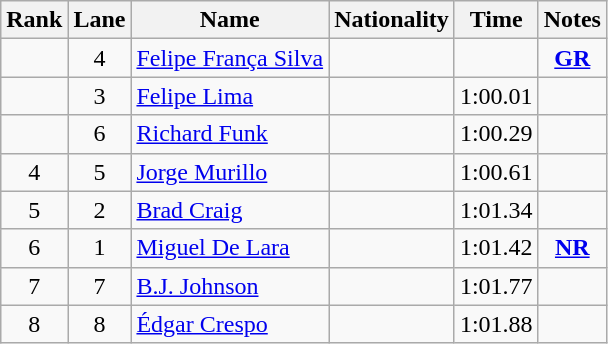<table class="wikitable sortable" style="text-align:center">
<tr>
<th>Rank</th>
<th>Lane</th>
<th>Name</th>
<th>Nationality</th>
<th>Time</th>
<th>Notes</th>
</tr>
<tr>
<td></td>
<td>4</td>
<td align=left><a href='#'>Felipe França Silva</a></td>
<td align=left></td>
<td></td>
<td><strong><a href='#'>GR</a></strong></td>
</tr>
<tr>
<td></td>
<td>3</td>
<td align=left><a href='#'>Felipe Lima</a></td>
<td align=left></td>
<td>1:00.01</td>
<td></td>
</tr>
<tr>
<td></td>
<td>6</td>
<td align=left><a href='#'>Richard Funk</a></td>
<td align=left></td>
<td>1:00.29</td>
<td></td>
</tr>
<tr>
<td>4</td>
<td>5</td>
<td align=left><a href='#'>Jorge Murillo</a></td>
<td align=left></td>
<td>1:00.61</td>
<td></td>
</tr>
<tr>
<td>5</td>
<td>2</td>
<td align=left><a href='#'>Brad Craig</a></td>
<td align=left></td>
<td>1:01.34</td>
<td></td>
</tr>
<tr>
<td>6</td>
<td>1</td>
<td align=left><a href='#'>Miguel De Lara</a></td>
<td align=left></td>
<td>1:01.42</td>
<td><strong><a href='#'>NR</a></strong></td>
</tr>
<tr>
<td>7</td>
<td>7</td>
<td align=left><a href='#'>B.J. Johnson</a></td>
<td align=left></td>
<td>1:01.77</td>
<td></td>
</tr>
<tr>
<td>8</td>
<td>8</td>
<td align=left><a href='#'>Édgar Crespo</a></td>
<td align=left></td>
<td>1:01.88</td>
<td></td>
</tr>
</table>
